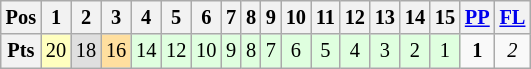<table class="wikitable" style="font-size: 85%;">
<tr>
<th>Pos</th>
<th>1</th>
<th>2</th>
<th>3</th>
<th>4</th>
<th>5</th>
<th>6</th>
<th>7</th>
<th>8</th>
<th>9</th>
<th>10</th>
<th>11</th>
<th>12</th>
<th>13</th>
<th>14</th>
<th>15</th>
<th><a href='#'>PP</a></th>
<th><a href='#'>FL</a></th>
</tr>
<tr align="center">
<th>Pts</th>
<td style="background:#FFFFBF;">20</td>
<td style="background:#DFDFDF;">18</td>
<td style="background:#FFDF9F;">16</td>
<td style="background:#DFFFDF;">14</td>
<td style="background:#DFFFDF;">12</td>
<td style="background:#DFFFDF;">10</td>
<td style="background:#DFFFDF;">9</td>
<td style="background:#DFFFDF;">8</td>
<td style="background:#DFFFDF;">7</td>
<td style="background:#DFFFDF;">6</td>
<td style="background:#DFFFDF;">5</td>
<td style="background:#DFFFDF;">4</td>
<td style="background:#DFFFDF;">3</td>
<td style="background:#DFFFDF;">2</td>
<td style="background:#DFFFDF;">1</td>
<td><strong>1</strong></td>
<td><em>2</em></td>
</tr>
</table>
